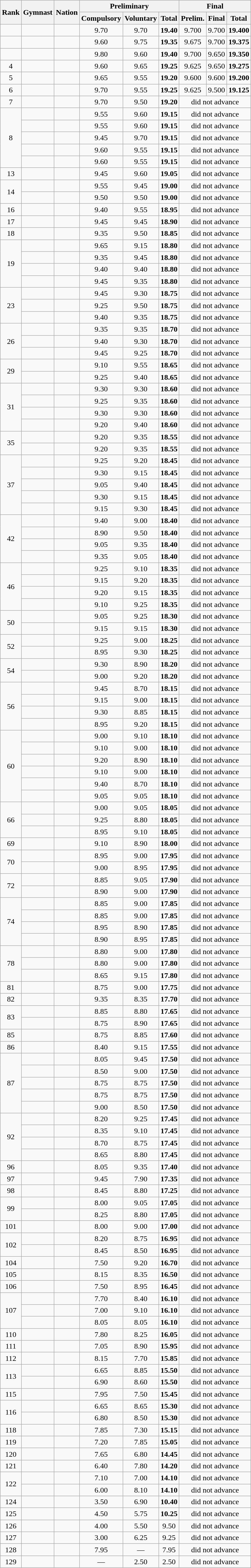<table class="wikitable sortable" style="text-align:center">
<tr>
<th rowspan=2>Rank</th>
<th rowspan=2>Gymnast</th>
<th rowspan=2>Nation</th>
<th colspan=3>Preliminary</th>
<th colspan=3>Final</th>
</tr>
<tr>
<th>Compulsory</th>
<th>Voluntary</th>
<th>Total</th>
<th> Prelim.</th>
<th>Final</th>
<th>Total</th>
</tr>
<tr>
<td></td>
<td align=left></td>
<td align=left></td>
<td>9.70</td>
<td>9.70</td>
<td><strong>19.40</strong></td>
<td>9.700</td>
<td>9.700</td>
<td><strong>19.400</strong></td>
</tr>
<tr>
<td></td>
<td align=left></td>
<td align=left></td>
<td>9.60</td>
<td>9.75</td>
<td><strong>19.35</strong></td>
<td>9.675</td>
<td>9.700</td>
<td><strong>19.375</strong></td>
</tr>
<tr>
<td></td>
<td align=left></td>
<td align=left></td>
<td>9.80</td>
<td>9.60</td>
<td><strong>19.40</strong></td>
<td>9.700</td>
<td>9.650</td>
<td><strong>19.350</strong></td>
</tr>
<tr>
<td>4</td>
<td align=left></td>
<td align=left></td>
<td>9.60</td>
<td>9.65</td>
<td><strong>19.25</strong></td>
<td>9.625</td>
<td>9.650</td>
<td><strong>19.275</strong></td>
</tr>
<tr>
<td>5</td>
<td align=left></td>
<td align=left></td>
<td>9.65</td>
<td>9.55</td>
<td><strong>19.20</strong></td>
<td>9.600</td>
<td>9.600</td>
<td><strong>19.200</strong></td>
</tr>
<tr>
<td>6</td>
<td align=left></td>
<td align=left></td>
<td>9.70</td>
<td>9.55</td>
<td><strong>19.25</strong></td>
<td>9.625</td>
<td>9.500</td>
<td><strong>19.125</strong></td>
</tr>
<tr>
<td>7</td>
<td align=left></td>
<td align=left></td>
<td>9.70</td>
<td>9.50</td>
<td><strong>19.20</strong></td>
<td colspan=3>did not advance</td>
</tr>
<tr>
<td rowspan=5>8</td>
<td align=left></td>
<td align=left></td>
<td>9.55</td>
<td>9.60</td>
<td><strong>19.15</strong></td>
<td colspan=3>did not advance</td>
</tr>
<tr>
<td align=left></td>
<td align=left></td>
<td>9.55</td>
<td>9.60</td>
<td><strong>19.15</strong></td>
<td colspan=3>did not advance</td>
</tr>
<tr>
<td align=left></td>
<td align=left></td>
<td>9.45</td>
<td>9.70</td>
<td><strong>19.15</strong></td>
<td colspan=3>did not advance</td>
</tr>
<tr>
<td align=left></td>
<td align=left></td>
<td>9.60</td>
<td>9.55</td>
<td><strong>19.15</strong></td>
<td colspan=3>did not advance</td>
</tr>
<tr>
<td align=left></td>
<td align=left></td>
<td>9.60</td>
<td>9.55</td>
<td><strong>19.15</strong></td>
<td colspan=3>did not advance</td>
</tr>
<tr>
<td>13</td>
<td align=left></td>
<td align=left></td>
<td>9.45</td>
<td>9.60</td>
<td><strong>19.05</strong></td>
<td colspan=3>did not advance</td>
</tr>
<tr>
<td rowspan=2>14</td>
<td align=left></td>
<td align=left></td>
<td>9.55</td>
<td>9.45</td>
<td><strong>19.00</strong></td>
<td colspan=3>did not advance</td>
</tr>
<tr>
<td align=left></td>
<td align=left></td>
<td>9.50</td>
<td>9.50</td>
<td><strong>19.00</strong></td>
<td colspan=3>did not advance</td>
</tr>
<tr>
<td>16</td>
<td align=left></td>
<td align=left></td>
<td>9.40</td>
<td>9.55</td>
<td><strong>18.95</strong></td>
<td colspan=3>did not advance</td>
</tr>
<tr>
<td>17</td>
<td align=left></td>
<td align=left></td>
<td>9.45</td>
<td>9.45</td>
<td><strong>18.90</strong></td>
<td colspan=3>did not advance</td>
</tr>
<tr>
<td>18</td>
<td align=left></td>
<td align=left></td>
<td>9.35</td>
<td>9.50</td>
<td><strong>18.85</strong></td>
<td colspan=3>did not advance</td>
</tr>
<tr>
<td rowspan=4>19</td>
<td align=left></td>
<td align=left></td>
<td>9.65</td>
<td>9.15</td>
<td><strong>18.80</strong></td>
<td colspan=3>did not advance</td>
</tr>
<tr>
<td align=left></td>
<td align=left></td>
<td>9.35</td>
<td>9.45</td>
<td><strong>18.80</strong></td>
<td colspan=3>did not advance</td>
</tr>
<tr>
<td align=left></td>
<td align=left></td>
<td>9.40</td>
<td>9.40</td>
<td><strong>18.80</strong></td>
<td colspan=3>did not advance</td>
</tr>
<tr>
<td align=left></td>
<td align=left></td>
<td>9.45</td>
<td>9.35</td>
<td><strong>18.80</strong></td>
<td colspan=3>did not advance</td>
</tr>
<tr>
<td rowspan=3>23</td>
<td align=left></td>
<td align=left></td>
<td>9.45</td>
<td>9.30</td>
<td><strong>18.75</strong></td>
<td colspan=3>did not advance</td>
</tr>
<tr>
<td align=left></td>
<td align=left></td>
<td>9.25</td>
<td>9.50</td>
<td><strong>18.75</strong></td>
<td colspan=3>did not advance</td>
</tr>
<tr>
<td align=left></td>
<td align=left></td>
<td>9.40</td>
<td>9.35</td>
<td><strong>18.75</strong></td>
<td colspan=3>did not advance</td>
</tr>
<tr>
<td rowspan=3>26</td>
<td align=left></td>
<td align=left></td>
<td>9.35</td>
<td>9.35</td>
<td><strong>18.70</strong></td>
<td colspan=3>did not advance</td>
</tr>
<tr>
<td align=left></td>
<td align=left></td>
<td>9.40</td>
<td>9.30</td>
<td><strong>18.70</strong></td>
<td colspan=3>did not advance</td>
</tr>
<tr>
<td align=left></td>
<td align=left></td>
<td>9.45</td>
<td>9.25</td>
<td><strong>18.70</strong></td>
<td colspan=3>did not advance</td>
</tr>
<tr>
<td rowspan=2>29</td>
<td align=left></td>
<td align=left></td>
<td>9.10</td>
<td>9.55</td>
<td><strong>18.65</strong></td>
<td colspan=3>did not advance</td>
</tr>
<tr>
<td align=left></td>
<td align=left></td>
<td>9.25</td>
<td>9.40</td>
<td><strong>18.65</strong></td>
<td colspan=3>did not advance</td>
</tr>
<tr>
<td rowspan=4>31</td>
<td align=left></td>
<td align=left></td>
<td>9.30</td>
<td>9.30</td>
<td><strong>18.60</strong></td>
<td colspan=3>did not advance</td>
</tr>
<tr>
<td align=left></td>
<td align=left></td>
<td>9.25</td>
<td>9.35</td>
<td><strong>18.60</strong></td>
<td colspan=3>did not advance</td>
</tr>
<tr>
<td align=left></td>
<td align=left></td>
<td>9.30</td>
<td>9.30</td>
<td><strong>18.60</strong></td>
<td colspan=3>did not advance</td>
</tr>
<tr>
<td align=left></td>
<td align=left></td>
<td>9.20</td>
<td>9.40</td>
<td><strong>18.60</strong></td>
<td colspan=3>did not advance</td>
</tr>
<tr>
<td rowspan=2>35</td>
<td align=left></td>
<td align=left></td>
<td>9.20</td>
<td>9.35</td>
<td><strong>18.55</strong></td>
<td colspan=3>did not advance</td>
</tr>
<tr>
<td align=left></td>
<td align=left></td>
<td>9.20</td>
<td>9.35</td>
<td><strong>18.55</strong></td>
<td colspan=3>did not advance</td>
</tr>
<tr>
<td rowspan=5>37</td>
<td align=left></td>
<td align=left></td>
<td>9.25</td>
<td>9.20</td>
<td><strong>18.45</strong></td>
<td colspan=3>did not advance</td>
</tr>
<tr>
<td align=left></td>
<td align=left></td>
<td>9.30</td>
<td>9.15</td>
<td><strong>18.45</strong></td>
<td colspan=3>did not advance</td>
</tr>
<tr>
<td align=left></td>
<td align=left></td>
<td>9.05</td>
<td>9.40</td>
<td><strong>18.45</strong></td>
<td colspan=3>did not advance</td>
</tr>
<tr>
<td align=left></td>
<td align=left></td>
<td>9.30</td>
<td>9.15</td>
<td><strong>18.45</strong></td>
<td colspan=3>did not advance</td>
</tr>
<tr>
<td align=left></td>
<td align=left></td>
<td>9.15</td>
<td>9.30</td>
<td><strong>18.45</strong></td>
<td colspan=3>did not advance</td>
</tr>
<tr>
<td rowspan=4>42</td>
<td align=left></td>
<td align=left></td>
<td>9.40</td>
<td>9.00</td>
<td><strong>18.40</strong></td>
<td colspan=3>did not advance</td>
</tr>
<tr>
<td align=left></td>
<td align=left></td>
<td>8.90</td>
<td>9.50</td>
<td><strong>18.40</strong></td>
<td colspan=3>did not advance</td>
</tr>
<tr>
<td align=left></td>
<td align=left></td>
<td>9.05</td>
<td>9.35</td>
<td><strong>18.40</strong></td>
<td colspan=3>did not advance</td>
</tr>
<tr>
<td align=left></td>
<td align=left></td>
<td>9.35</td>
<td>9.05</td>
<td><strong>18.40</strong></td>
<td colspan=3>did not advance</td>
</tr>
<tr>
<td rowspan=4>46</td>
<td align=left></td>
<td align=left></td>
<td>9.25</td>
<td>9.10</td>
<td><strong>18.35</strong></td>
<td colspan=3>did not advance</td>
</tr>
<tr>
<td align=left></td>
<td align=left></td>
<td>9.15</td>
<td>9.20</td>
<td><strong>18.35</strong></td>
<td colspan=3>did not advance</td>
</tr>
<tr>
<td align=left></td>
<td align=left></td>
<td>9.20</td>
<td>9.15</td>
<td><strong>18.35</strong></td>
<td colspan=3>did not advance</td>
</tr>
<tr>
<td align=left></td>
<td align=left></td>
<td>9.10</td>
<td>9.25</td>
<td><strong>18.35</strong></td>
<td colspan=3>did not advance</td>
</tr>
<tr>
<td rowspan=2>50</td>
<td align=left></td>
<td align=left></td>
<td>9.05</td>
<td>9.25</td>
<td><strong>18.30</strong></td>
<td colspan=3>did not advance</td>
</tr>
<tr>
<td align=left></td>
<td align=left></td>
<td>9.15</td>
<td>9.15</td>
<td><strong>18.30</strong></td>
<td colspan=3>did not advance</td>
</tr>
<tr>
<td rowspan=2>52</td>
<td align=left></td>
<td align=left></td>
<td>9.25</td>
<td>9.00</td>
<td><strong>18.25</strong></td>
<td colspan=3>did not advance</td>
</tr>
<tr>
<td align=left></td>
<td align=left></td>
<td>8.95</td>
<td>9.30</td>
<td><strong>18.25</strong></td>
<td colspan=3>did not advance</td>
</tr>
<tr>
<td rowspan=2>54</td>
<td align=left></td>
<td align=left></td>
<td>9.30</td>
<td>8.90</td>
<td><strong>18.20</strong></td>
<td colspan=3>did not advance</td>
</tr>
<tr>
<td align=left></td>
<td align=left></td>
<td>9.00</td>
<td>9.20</td>
<td><strong>18.20</strong></td>
<td colspan=3>did not advance</td>
</tr>
<tr>
<td rowspan=4>56</td>
<td align=left></td>
<td align=left></td>
<td>9.45</td>
<td>8.70</td>
<td><strong>18.15</strong></td>
<td colspan=3>did not advance</td>
</tr>
<tr>
<td align=left></td>
<td align=left></td>
<td>9.15</td>
<td>9.00</td>
<td><strong>18.15</strong></td>
<td colspan=3>did not advance</td>
</tr>
<tr>
<td align=left></td>
<td align=left></td>
<td>9.30</td>
<td>8.85</td>
<td><strong>18.15</strong></td>
<td colspan=3>did not advance</td>
</tr>
<tr>
<td align=left></td>
<td align=left></td>
<td>8.95</td>
<td>9.20</td>
<td><strong>18.15</strong></td>
<td colspan=3>did not advance</td>
</tr>
<tr>
<td rowspan=6>60</td>
<td align=left></td>
<td align=left></td>
<td>9.00</td>
<td>9.10</td>
<td><strong>18.10</strong></td>
<td colspan=3>did not advance</td>
</tr>
<tr>
<td align=left></td>
<td align=left></td>
<td>9.10</td>
<td>9.00</td>
<td><strong>18.10</strong></td>
<td colspan=3>did not advance</td>
</tr>
<tr>
<td align=left></td>
<td align=left></td>
<td>9.20</td>
<td>8.90</td>
<td><strong>18.10</strong></td>
<td colspan=3>did not advance</td>
</tr>
<tr>
<td align=left></td>
<td align=left></td>
<td>9.10</td>
<td>9.00</td>
<td><strong>18.10</strong></td>
<td colspan=3>did not advance</td>
</tr>
<tr>
<td align=left></td>
<td align=left></td>
<td>9.40</td>
<td>8.70</td>
<td><strong>18.10</strong></td>
<td colspan=3>did not advance</td>
</tr>
<tr>
<td align=left></td>
<td align=left></td>
<td>9.05</td>
<td>9.05</td>
<td><strong>18.10</strong></td>
<td colspan=3>did not advance</td>
</tr>
<tr>
<td rowspan=3>66</td>
<td align=left></td>
<td align=left></td>
<td>9.00</td>
<td>9.05</td>
<td><strong>18.05</strong></td>
<td colspan=3>did not advance</td>
</tr>
<tr>
<td align=left></td>
<td align=left></td>
<td>9.25</td>
<td>8.80</td>
<td><strong>18.05</strong></td>
<td colspan=3>did not advance</td>
</tr>
<tr>
<td align=left></td>
<td align=left></td>
<td>8.95</td>
<td>9.10</td>
<td><strong>18.05</strong></td>
<td colspan=3>did not advance</td>
</tr>
<tr>
<td>69</td>
<td align=left></td>
<td align=left></td>
<td>9.10</td>
<td>8.90</td>
<td><strong>18.00</strong></td>
<td colspan=3>did not advance</td>
</tr>
<tr>
<td rowspan=2>70</td>
<td align=left></td>
<td align=left></td>
<td>8.95</td>
<td>9.00</td>
<td><strong>17.95</strong></td>
<td colspan=3>did not advance</td>
</tr>
<tr>
<td align=left></td>
<td align=left></td>
<td>9.00</td>
<td>8.95</td>
<td><strong>17.95</strong></td>
<td colspan=3>did not advance</td>
</tr>
<tr>
<td rowspan=2>72</td>
<td align=left></td>
<td align=left></td>
<td>8.85</td>
<td>9.05</td>
<td><strong>17.90</strong></td>
<td colspan=3>did not advance</td>
</tr>
<tr>
<td align=left></td>
<td align=left></td>
<td>8.90</td>
<td>9.00</td>
<td><strong>17.90</strong></td>
<td colspan=3>did not advance</td>
</tr>
<tr>
<td rowspan=4>74</td>
<td align=left></td>
<td align=left></td>
<td>8.85</td>
<td>9.00</td>
<td><strong>17.85</strong></td>
<td colspan=3>did not advance</td>
</tr>
<tr>
<td align=left></td>
<td align=left></td>
<td>8.85</td>
<td>9.00</td>
<td><strong>17.85</strong></td>
<td colspan=3>did not advance</td>
</tr>
<tr>
<td align=left></td>
<td align=left></td>
<td>8.95</td>
<td>8.90</td>
<td><strong>17.85</strong></td>
<td colspan=3>did not advance</td>
</tr>
<tr>
<td align=left></td>
<td align=left></td>
<td>8.90</td>
<td>8.95</td>
<td><strong>17.85</strong></td>
<td colspan=3>did not advance</td>
</tr>
<tr>
<td rowspan=3>78</td>
<td align=left></td>
<td align=left></td>
<td>8.80</td>
<td>9.00</td>
<td><strong>17.80</strong></td>
<td colspan=3>did not advance</td>
</tr>
<tr>
<td align=left></td>
<td align=left></td>
<td>8.80</td>
<td>9.00</td>
<td><strong>17.80</strong></td>
<td colspan=3>did not advance</td>
</tr>
<tr>
<td align=left></td>
<td align=left></td>
<td>8.65</td>
<td>9.15</td>
<td><strong>17.80</strong></td>
<td colspan=3>did not advance</td>
</tr>
<tr>
<td>81</td>
<td align=left></td>
<td align=left></td>
<td>8.75</td>
<td>9.00</td>
<td><strong>17.75</strong></td>
<td colspan=3>did not advance</td>
</tr>
<tr>
<td>82</td>
<td align=left></td>
<td align=left></td>
<td>9.35</td>
<td>8.35</td>
<td><strong>17.70</strong></td>
<td colspan=3>did not advance</td>
</tr>
<tr>
<td rowspan=2>83</td>
<td align=left></td>
<td align=left></td>
<td>8.85</td>
<td>8.80</td>
<td><strong>17.65</strong></td>
<td colspan=3>did not advance</td>
</tr>
<tr>
<td align=left></td>
<td align=left></td>
<td>8.75</td>
<td>8.90</td>
<td><strong>17.65</strong></td>
<td colspan=3>did not advance</td>
</tr>
<tr>
<td>85</td>
<td align=left></td>
<td align=left></td>
<td>8.75</td>
<td>8.85</td>
<td><strong>17.60</strong></td>
<td colspan=3>did not advance</td>
</tr>
<tr>
<td>86</td>
<td align=left></td>
<td align=left></td>
<td>8.40</td>
<td>9.15</td>
<td><strong>17.55</strong></td>
<td colspan=3>did not advance</td>
</tr>
<tr>
<td rowspan=5>87</td>
<td align=left></td>
<td align=left></td>
<td>8.05</td>
<td>9.45</td>
<td><strong>17.50</strong></td>
<td colspan=3>did not advance</td>
</tr>
<tr>
<td align=left></td>
<td align=left></td>
<td>8.50</td>
<td>9.00</td>
<td><strong>17.50</strong></td>
<td colspan=3>did not advance</td>
</tr>
<tr>
<td align=left></td>
<td align=left></td>
<td>8.75</td>
<td>8.75</td>
<td><strong>17.50</strong></td>
<td colspan=3>did not advance</td>
</tr>
<tr>
<td align=left></td>
<td align=left></td>
<td>8.75</td>
<td>8.75</td>
<td><strong>17.50</strong></td>
<td colspan=3>did not advance</td>
</tr>
<tr>
<td align=left></td>
<td align=left></td>
<td>9.00</td>
<td>8.50</td>
<td><strong>17.50</strong></td>
<td colspan=3>did not advance</td>
</tr>
<tr>
<td rowspan=4>92</td>
<td align=left></td>
<td align=left></td>
<td>8.20</td>
<td>9.25</td>
<td><strong>17.45</strong></td>
<td colspan=3>did not advance</td>
</tr>
<tr>
<td align=left></td>
<td align=left></td>
<td>8.35</td>
<td>9.10</td>
<td><strong>17.45</strong></td>
<td colspan=3>did not advance</td>
</tr>
<tr>
<td align=left></td>
<td align=left></td>
<td>8.70</td>
<td>8.75</td>
<td><strong>17.45</strong></td>
<td colspan=3>did not advance</td>
</tr>
<tr>
<td align=left></td>
<td align=left></td>
<td>8.65</td>
<td>8.80</td>
<td><strong>17.45</strong></td>
<td colspan=3>did not advance</td>
</tr>
<tr>
<td>96</td>
<td align=left></td>
<td align=left></td>
<td>8.05</td>
<td>9.35</td>
<td><strong>17.40</strong></td>
<td colspan=3>did not advance</td>
</tr>
<tr>
<td>97</td>
<td align=left></td>
<td align=left></td>
<td>9.45</td>
<td>7.90</td>
<td><strong>17.35</strong></td>
<td colspan=3>did not advance</td>
</tr>
<tr>
<td>98</td>
<td align=left></td>
<td align=left></td>
<td>8.45</td>
<td>8.80</td>
<td><strong>17.25</strong></td>
<td colspan=3>did not advance</td>
</tr>
<tr>
<td rowspan=2>99</td>
<td align=left></td>
<td align=left></td>
<td>8.00</td>
<td>9.05</td>
<td><strong>17.05</strong></td>
<td colspan=3>did not advance</td>
</tr>
<tr>
<td align=left></td>
<td align=left></td>
<td>8.25</td>
<td>8.80</td>
<td><strong>17.05</strong></td>
<td colspan=3>did not advance</td>
</tr>
<tr>
<td>101</td>
<td align=left></td>
<td align=left></td>
<td>8.00</td>
<td>9.00</td>
<td><strong>17.00</strong></td>
<td colspan=3>did not advance</td>
</tr>
<tr>
<td rowspan=2>102</td>
<td align=left></td>
<td align=left></td>
<td>8.20</td>
<td>8.75</td>
<td><strong>16.95</strong></td>
<td colspan=3>did not advance</td>
</tr>
<tr>
<td align=left></td>
<td align=left></td>
<td>8.45</td>
<td>8.50</td>
<td><strong>16.95</strong></td>
<td colspan=3>did not advance</td>
</tr>
<tr>
<td>104</td>
<td align=left></td>
<td align=left></td>
<td>7.50</td>
<td>9.20</td>
<td><strong>16.70</strong></td>
<td colspan=3>did not advance</td>
</tr>
<tr>
<td>105</td>
<td align=left></td>
<td align=left></td>
<td>8.15</td>
<td>8.35</td>
<td><strong>16.50</strong></td>
<td colspan=3>did not advance</td>
</tr>
<tr>
<td>106</td>
<td align=left></td>
<td align=left></td>
<td>7.50</td>
<td>8.95</td>
<td><strong>16.45</strong></td>
<td colspan=3>did not advance</td>
</tr>
<tr>
<td rowspan=3>107</td>
<td align=left></td>
<td align=left></td>
<td>7.70</td>
<td>8.40</td>
<td><strong>16.10</strong></td>
<td colspan=3>did not advance</td>
</tr>
<tr>
<td align=left></td>
<td align=left></td>
<td>7.00</td>
<td>9.10</td>
<td><strong>16.10</strong></td>
<td colspan=3>did not advance</td>
</tr>
<tr>
<td align=left></td>
<td align=left></td>
<td>8.05</td>
<td>8.05</td>
<td><strong>16.10</strong></td>
<td colspan=3>did not advance</td>
</tr>
<tr>
<td>110</td>
<td align=left></td>
<td align=left></td>
<td>7.80</td>
<td>8.25</td>
<td><strong>16.05</strong></td>
<td colspan=3>did not advance</td>
</tr>
<tr>
<td>111</td>
<td align=left></td>
<td align=left></td>
<td>7.05</td>
<td>8.90</td>
<td><strong>15.95</strong></td>
<td colspan=3>did not advance</td>
</tr>
<tr>
<td>112</td>
<td align=left></td>
<td align=left></td>
<td>8.15</td>
<td>7.70</td>
<td><strong>15.85</strong></td>
<td colspan=3>did not advance</td>
</tr>
<tr>
<td rowspan=2>113</td>
<td align=left></td>
<td align=left></td>
<td>6.65</td>
<td>8.85</td>
<td><strong>15.50</strong></td>
<td colspan=3>did not advance</td>
</tr>
<tr>
<td align=left></td>
<td align=left></td>
<td>6.90</td>
<td>8.60</td>
<td><strong>15.50</strong></td>
<td colspan=3>did not advance</td>
</tr>
<tr>
<td>115</td>
<td align=left></td>
<td align=left></td>
<td>7.95</td>
<td>7.50</td>
<td><strong>15.45</strong></td>
<td colspan=3>did not advance</td>
</tr>
<tr>
<td rowspan=2>116</td>
<td align=left></td>
<td align=left></td>
<td>6.65</td>
<td>8.65</td>
<td><strong>15.30</strong></td>
<td colspan=3>did not advance</td>
</tr>
<tr>
<td align=left></td>
<td align=left></td>
<td>6.80</td>
<td>8.50</td>
<td><strong>15.30</strong></td>
<td colspan=3>did not advance</td>
</tr>
<tr>
<td>118</td>
<td align=left></td>
<td align=left></td>
<td>7.85</td>
<td>7.30</td>
<td><strong>15.15</strong></td>
<td colspan=3>did not advance</td>
</tr>
<tr>
<td>119</td>
<td align=left></td>
<td align=left></td>
<td>7.20</td>
<td>7.85</td>
<td><strong>15.05</strong></td>
<td colspan=3>did not advance</td>
</tr>
<tr>
<td>120</td>
<td align=left></td>
<td align=left></td>
<td>7.65</td>
<td>6.80</td>
<td><strong>14.45</strong></td>
<td colspan=3>did not advance</td>
</tr>
<tr>
<td>121</td>
<td align=left></td>
<td align=left></td>
<td>6.40</td>
<td>7.80</td>
<td><strong>14.20</strong></td>
<td colspan=3>did not advance</td>
</tr>
<tr>
<td rowspan=2>122</td>
<td align=left></td>
<td align=left></td>
<td>7.10</td>
<td>7.00</td>
<td><strong>14.10</strong></td>
<td colspan=3>did not advance</td>
</tr>
<tr>
<td align=left></td>
<td align=left></td>
<td>6.00</td>
<td>8.10</td>
<td><strong>14.10</strong></td>
<td colspan=3>did not advance</td>
</tr>
<tr>
<td>124</td>
<td align=left></td>
<td align=left></td>
<td>3.50</td>
<td>6.90</td>
<td><strong>10.40</strong></td>
<td colspan=3>did not advance</td>
</tr>
<tr>
<td>125</td>
<td align=left></td>
<td align=left></td>
<td>4.50</td>
<td>5.75</td>
<td><strong>10.25</strong></td>
<td colspan=3>did not advance</td>
</tr>
<tr>
<td>126</td>
<td align=left></td>
<td align=left></td>
<td>4.00</td>
<td>5.50</td>
<td>9.50</td>
<td colspan=3>did not advance</td>
</tr>
<tr>
<td>127</td>
<td align=left></td>
<td align=left></td>
<td>3.00</td>
<td>6.25</td>
<td>9.25</td>
<td colspan=3>did not advance</td>
</tr>
<tr>
<td>128</td>
<td align=left></td>
<td align=left></td>
<td>7.95</td>
<td data-sort-value=0.00>—</td>
<td>7.95</td>
<td colspan=3>did not advance</td>
</tr>
<tr>
<td>129</td>
<td align=left></td>
<td align=left></td>
<td data-sort-value=0.00>—</td>
<td>2.50</td>
<td>2.50</td>
<td colspan=3>did not advance</td>
</tr>
</table>
